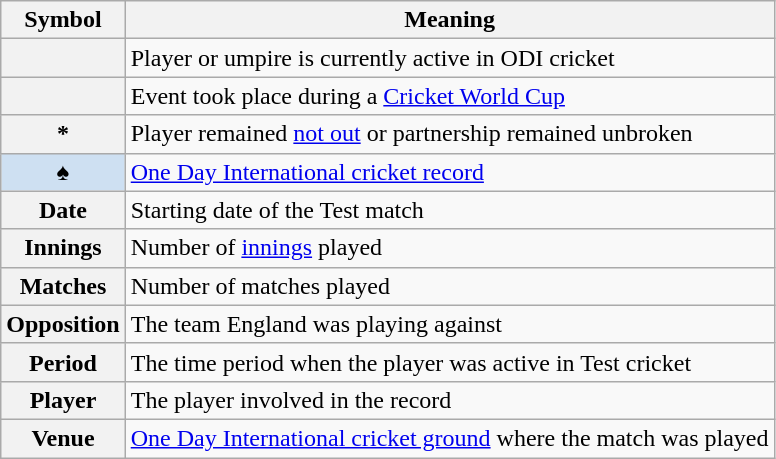<table class="wikitable plainrowheaders">
<tr>
<th scope=col>Symbol</th>
<th scope=col>Meaning</th>
</tr>
<tr>
<th scope=row></th>
<td>Player or umpire is currently active in ODI cricket</td>
</tr>
<tr>
<th scope=row></th>
<td>Event took place during a <a href='#'>Cricket World Cup</a></td>
</tr>
<tr>
<th scope=row>*</th>
<td>Player remained <a href='#'>not out</a> or partnership remained unbroken</td>
</tr>
<tr>
<th scope=row style=background:#cee0f2;>♠</th>
<td><a href='#'>One Day International cricket record</a></td>
</tr>
<tr>
<th scope=row>Date</th>
<td>Starting date of the Test match</td>
</tr>
<tr>
<th scope=row>Innings</th>
<td>Number of <a href='#'>innings</a> played</td>
</tr>
<tr>
<th scope=row>Matches</th>
<td>Number of matches played</td>
</tr>
<tr>
<th scope=row>Opposition</th>
<td>The team England was playing against</td>
</tr>
<tr>
<th scope=row>Period</th>
<td>The time period when the player was active in Test cricket</td>
</tr>
<tr>
<th scope=row>Player</th>
<td>The player involved in the record</td>
</tr>
<tr>
<th scope=row>Venue</th>
<td><a href='#'>One Day International cricket ground</a> where the match was played</td>
</tr>
</table>
